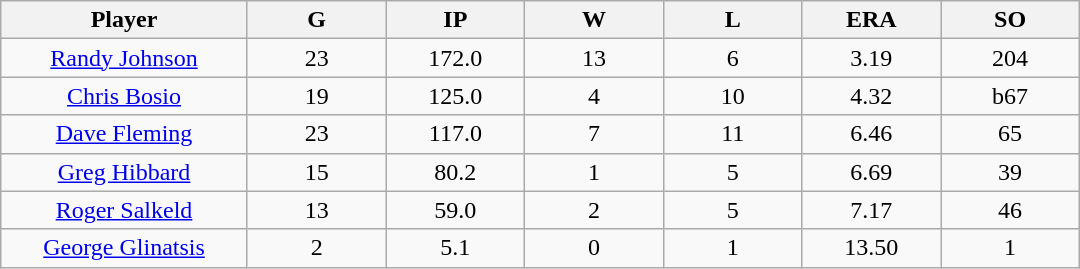<table class="wikitable sortable">
<tr>
<th bgcolor="#DDDDFF" width="16%">Player</th>
<th bgcolor="#DDDDFF" width="9%">G</th>
<th bgcolor="#DDDDFF" width="9%">IP</th>
<th bgcolor="#DDDDFF" width="9%">W</th>
<th bgcolor="#DDDDFF" width="9%">L</th>
<th bgcolor="#DDDDFF" width="9%">ERA</th>
<th bgcolor="#DDDDFF" width="9%">SO</th>
</tr>
<tr align=center>
<td><a href='#'>Randy Johnson</a></td>
<td>23</td>
<td>172.0</td>
<td>13</td>
<td>6</td>
<td>3.19</td>
<td>204</td>
</tr>
<tr align=center>
<td><a href='#'>Chris Bosio</a></td>
<td>19</td>
<td>125.0</td>
<td>4</td>
<td>10</td>
<td>4.32</td>
<td>b67</td>
</tr>
<tr align=center>
<td><a href='#'>Dave Fleming</a></td>
<td>23</td>
<td>117.0</td>
<td>7</td>
<td>11</td>
<td>6.46</td>
<td>65</td>
</tr>
<tr align=center>
<td><a href='#'>Greg Hibbard</a></td>
<td>15</td>
<td>80.2</td>
<td>1</td>
<td>5</td>
<td>6.69</td>
<td>39</td>
</tr>
<tr align=center>
<td><a href='#'>Roger Salkeld</a></td>
<td>13</td>
<td>59.0</td>
<td>2</td>
<td>5</td>
<td>7.17</td>
<td>46</td>
</tr>
<tr align=center>
<td><a href='#'>George Glinatsis</a></td>
<td>2</td>
<td>5.1</td>
<td>0</td>
<td>1</td>
<td>13.50</td>
<td>1</td>
</tr>
</table>
